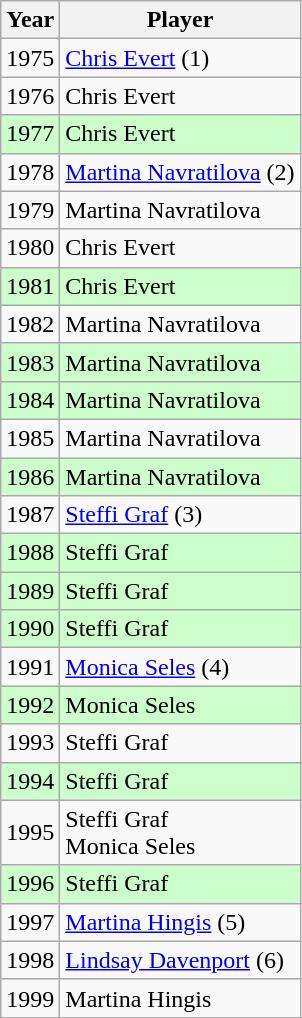<table class="wikitable">
<tr>
<th>Year</th>
<th>Player</th>
</tr>
<tr>
<td>1975</td>
<td> <a href='#'>Chris Evert</a> (1)</td>
</tr>
<tr>
<td>1976</td>
<td> Chris Evert</td>
</tr>
<tr bgcolor=ccffcc>
<td>1977</td>
<td> Chris Evert</td>
</tr>
<tr>
<td>1978</td>
<td> <a href='#'>Martina Navratilova</a> (2)</td>
</tr>
<tr>
<td>1979</td>
<td> Martina Navratilova</td>
</tr>
<tr>
<td>1980</td>
<td> Chris Evert</td>
</tr>
<tr bgcolor=ccffcc>
<td>1981</td>
<td> Chris Evert</td>
</tr>
<tr>
<td>1982</td>
<td> Martina Navratilova</td>
</tr>
<tr bgcolor=ccffcc>
<td>1983</td>
<td> Martina Navratilova</td>
</tr>
<tr bgcolor=ccffcc>
<td>1984</td>
<td> Martina Navratilova</td>
</tr>
<tr>
<td>1985</td>
<td> Martina Navratilova</td>
</tr>
<tr bgcolor=ccffcc>
<td>1986</td>
<td> Martina Navratilova</td>
</tr>
<tr>
<td>1987</td>
<td> <a href='#'>Steffi Graf</a> (3)</td>
</tr>
<tr bgcolor=ccffcc>
<td>1988</td>
<td> Steffi Graf</td>
</tr>
<tr bgcolor=ccffcc>
<td>1989</td>
<td> Steffi Graf</td>
</tr>
<tr bgcolor=ccffcc>
<td>1990</td>
<td> Steffi Graf</td>
</tr>
<tr>
<td>1991</td>
<td> <a href='#'>Monica Seles</a> (4)</td>
</tr>
<tr bgcolor=ccffcc>
<td>1992</td>
<td> Monica Seles</td>
</tr>
<tr>
<td>1993</td>
<td> Steffi Graf</td>
</tr>
<tr bgcolor=ccffcc>
<td>1994</td>
<td> Steffi Graf</td>
</tr>
<tr>
<td>1995</td>
<td> Steffi Graf <br> Monica Seles</td>
</tr>
<tr bgcolor=ccffcc>
<td>1996</td>
<td> Steffi Graf</td>
</tr>
<tr>
<td>1997</td>
<td> <a href='#'>Martina Hingis</a> (5)</td>
</tr>
<tr>
<td>1998</td>
<td> <a href='#'>Lindsay Davenport</a> (6)</td>
</tr>
<tr>
<td>1999</td>
<td> Martina Hingis</td>
</tr>
</table>
